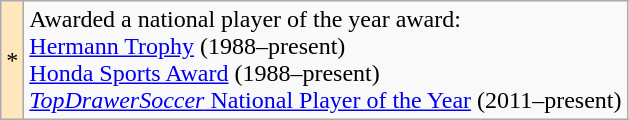<table class="wikitable">
<tr>
<td style="background-color:#FFE6BD">*</td>
<td>Awarded a national player of the year award:<br><a href='#'>Hermann Trophy</a> (1988–present)<br><a href='#'>Honda Sports Award</a> (1988–present)<br><a href='#'><em>TopDrawerSoccer</em> National Player of the Year</a> (2011–present)</td>
</tr>
</table>
